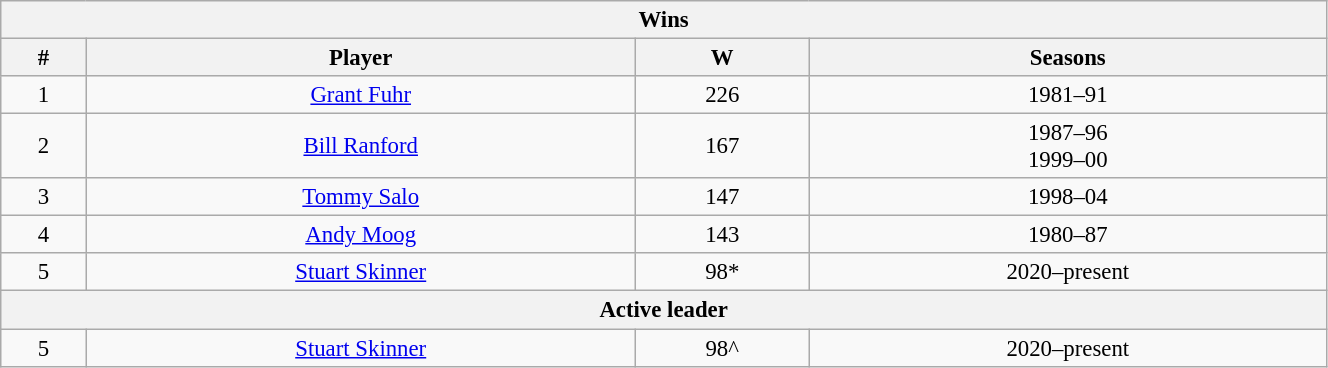<table class="wikitable" style="text-align: center; font-size: 95%" width="70%">
<tr>
<th colspan="4">Wins</th>
</tr>
<tr>
<th>#</th>
<th>Player</th>
<th>W</th>
<th>Seasons</th>
</tr>
<tr>
<td>1</td>
<td><a href='#'>Grant Fuhr</a></td>
<td>226</td>
<td>1981–91</td>
</tr>
<tr>
<td>2</td>
<td><a href='#'>Bill Ranford</a></td>
<td>167</td>
<td>1987–96<br>1999–00</td>
</tr>
<tr>
<td>3</td>
<td><a href='#'>Tommy Salo</a></td>
<td>147</td>
<td>1998–04</td>
</tr>
<tr>
<td>4</td>
<td><a href='#'>Andy Moog</a></td>
<td>143</td>
<td>1980–87</td>
</tr>
<tr>
<td>5</td>
<td><a href='#'>Stuart Skinner</a></td>
<td>98*</td>
<td>2020–present</td>
</tr>
<tr>
<th colspan="4">Active leader</th>
</tr>
<tr>
<td>5</td>
<td><a href='#'>Stuart Skinner</a></td>
<td>98^</td>
<td>2020–present</td>
</tr>
</table>
